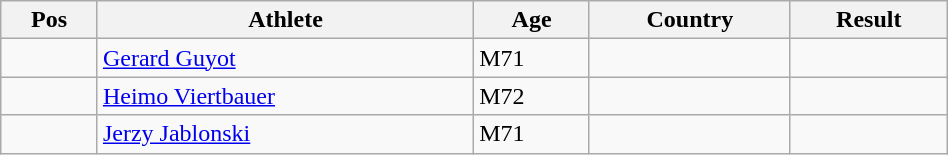<table class="wikitable"  style="text-align:center; width:50%;">
<tr>
<th>Pos</th>
<th>Athlete</th>
<th>Age</th>
<th>Country</th>
<th>Result</th>
</tr>
<tr>
<td align=center></td>
<td align=left><a href='#'>Gerard Guyot</a></td>
<td align=left>M71</td>
<td align=left></td>
<td></td>
</tr>
<tr>
<td align=center></td>
<td align=left><a href='#'>Heimo Viertbauer</a></td>
<td align=left>M72</td>
<td align=left></td>
<td></td>
</tr>
<tr>
<td align=center></td>
<td align=left><a href='#'>Jerzy Jablonski</a></td>
<td align=left>M71</td>
<td align=left></td>
<td></td>
</tr>
</table>
